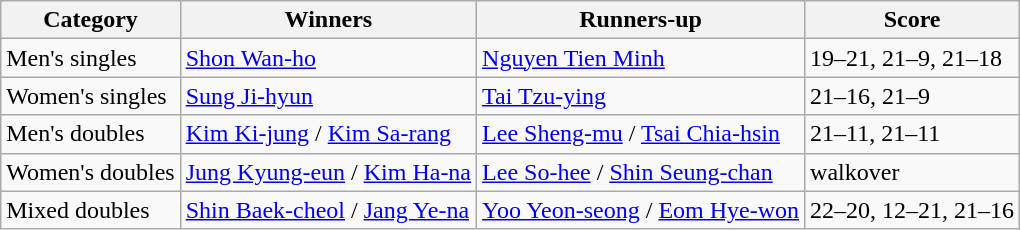<table class=wikitable style="white-space:nowrap;">
<tr>
<th>Category</th>
<th>Winners</th>
<th>Runners-up</th>
<th>Score</th>
</tr>
<tr>
<td>Men's singles</td>
<td> <a href='#'>Shon Wan-ho</a></td>
<td> <a href='#'>Nguyen Tien Minh</a></td>
<td>19–21, 21–9, 21–18</td>
</tr>
<tr>
<td>Women's singles</td>
<td> <a href='#'>Sung Ji-hyun</a></td>
<td> <a href='#'>Tai Tzu-ying</a></td>
<td>21–16, 21–9</td>
</tr>
<tr>
<td>Men's doubles</td>
<td> <a href='#'>Kim Ki-jung</a> / <a href='#'>Kim Sa-rang</a></td>
<td> <a href='#'>Lee Sheng-mu</a> / <a href='#'>Tsai Chia-hsin</a></td>
<td>21–11, 21–11</td>
</tr>
<tr>
<td>Women's doubles</td>
<td> <a href='#'>Jung Kyung-eun</a> / <a href='#'>Kim Ha-na</a></td>
<td> <a href='#'>Lee So-hee</a> / <a href='#'>Shin Seung-chan</a></td>
<td>walkover</td>
</tr>
<tr>
<td>Mixed doubles</td>
<td> <a href='#'>Shin Baek-cheol</a> / <a href='#'>Jang Ye-na</a></td>
<td> <a href='#'>Yoo Yeon-seong</a> / <a href='#'>Eom Hye-won</a></td>
<td>22–20, 12–21, 21–16</td>
</tr>
</table>
